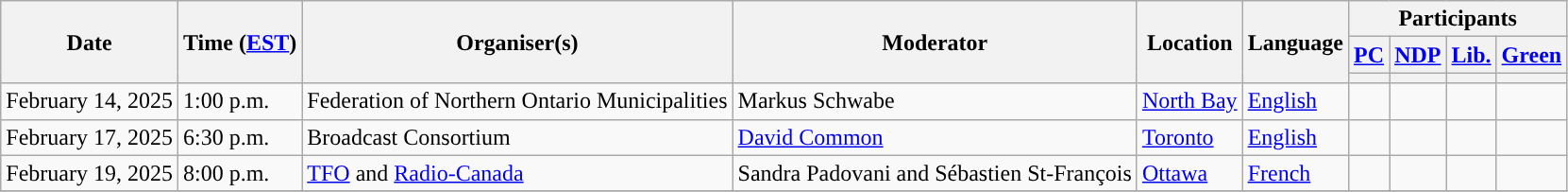<table class="wikitable collapsed">
<tr>
<th rowspan=3>Date</th>
<th rowspan=3>Time (<a href='#'>EST</a>)</th>
<th rowspan=3>Organiser(s)</th>
<th rowspan=3>Moderator</th>
<th rowspan=3>Location</th>
<th rowspan=3>Language</th>
<th colspan="4">Participants</th>
</tr>
<tr>
<th><a href='#'>PC</a></th>
<th><a href='#'>NDP</a></th>
<th><a href='#'>Lib.</a></th>
<th><a href='#'>Green</a></th>
</tr>
<tr>
<th style="background:"></th>
<th style="background:"></th>
<th style="background:"></th>
<th style="background:"></th>
</tr>
<tr>
<td>February 14, 2025</td>
<td>1:00 p.m.</td>
<td>Federation of Northern Ontario Municipalities</td>
<td>Markus Schwabe</td>
<td><a href='#'>North Bay</a></td>
<td><a href='#'>English</a></td>
<td></td>
<td></td>
<td></td>
<td></td>
</tr>
<tr>
<td>February 17, 2025</td>
<td>6:30 p.m.</td>
<td>Broadcast Consortium</td>
<td><a href='#'>David Common</a></td>
<td><a href='#'>Toronto</a></td>
<td><a href='#'>English</a></td>
<td></td>
<td></td>
<td></td>
<td></td>
</tr>
<tr>
<td>February 19, 2025</td>
<td>8:00 p.m.</td>
<td><a href='#'>TFO</a> and <a href='#'>Radio-Canada</a></td>
<td>Sandra Padovani and Sébastien St-François</td>
<td><a href='#'>Ottawa</a></td>
<td><a href='#'>French</a></td>
<td></td>
<td></td>
<td></td>
<td></td>
</tr>
<tr>
</tr>
</table>
